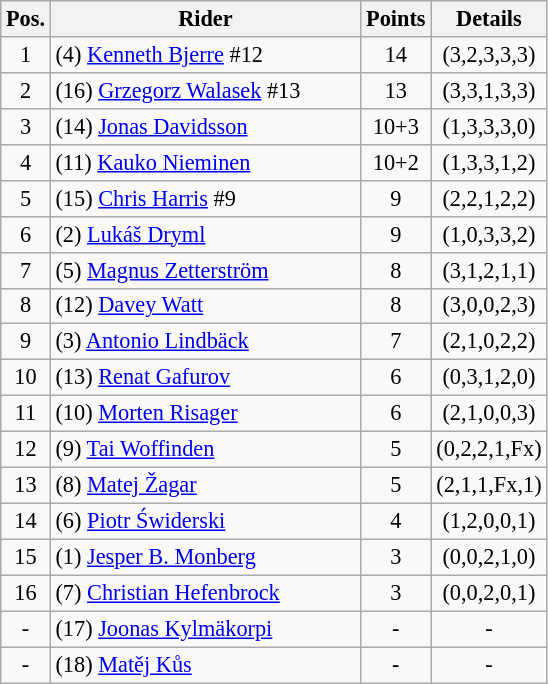<table class=wikitable style="font-size:93%;">
<tr>
<th width=25px>Pos.</th>
<th width=200px>Rider</th>
<th width=40px>Points</th>
<th width=70px>Details</th>
</tr>
<tr align=center >
<td>1</td>
<td align=left> (4) <a href='#'>Kenneth Bjerre</a> #12</td>
<td>14</td>
<td>(3,2,3,3,3)</td>
</tr>
<tr align=center >
<td>2</td>
<td align=left> (16) <a href='#'>Grzegorz Walasek</a> #13</td>
<td>13</td>
<td>(3,3,1,3,3)</td>
</tr>
<tr align=center >
<td>3</td>
<td align=left> (14) <a href='#'>Jonas Davidsson</a></td>
<td>10+3</td>
<td>(1,3,3,3,0)</td>
</tr>
<tr align=center >
<td>4</td>
<td align=left> (11) <a href='#'>Kauko Nieminen</a></td>
<td>10+2</td>
<td>(1,3,3,1,2)</td>
</tr>
<tr align=center >
<td>5</td>
<td align=left> (15) <a href='#'>Chris Harris</a> #9</td>
<td>9</td>
<td>(2,2,1,2,2)</td>
</tr>
<tr align=center >
<td>6</td>
<td align=left> (2) <a href='#'>Lukáš Dryml</a></td>
<td>9</td>
<td>(1,0,3,3,2)</td>
</tr>
<tr align=center >
<td>7</td>
<td align=left> (5) <a href='#'>Magnus Zetterström</a></td>
<td>8</td>
<td>(3,1,2,1,1)</td>
</tr>
<tr align=center >
<td>8</td>
<td align=left> (12) <a href='#'>Davey Watt</a></td>
<td>8</td>
<td>(3,0,0,2,3)</td>
</tr>
<tr align=center>
<td>9</td>
<td align=left> (3) <a href='#'>Antonio Lindbäck</a></td>
<td>7</td>
<td>(2,1,0,2,2)</td>
</tr>
<tr align=center>
<td>10</td>
<td align=left> (13) <a href='#'>Renat Gafurov</a></td>
<td>6</td>
<td>(0,3,1,2,0)</td>
</tr>
<tr align=center>
<td>11</td>
<td align=left > (10) <a href='#'>Morten Risager</a></td>
<td>6</td>
<td>(2,1,0,0,3)</td>
</tr>
<tr align=center>
<td>12</td>
<td align=left> (9) <a href='#'>Tai Woffinden</a></td>
<td>5</td>
<td>(0,2,2,1,Fx)</td>
</tr>
<tr align=center>
<td>13</td>
<td align=left> (8) <a href='#'>Matej Žagar</a></td>
<td>5</td>
<td>(2,1,1,Fx,1)</td>
</tr>
<tr align=center>
<td>14</td>
<td align=left> (6) <a href='#'>Piotr Świderski</a></td>
<td>4</td>
<td>(1,2,0,0,1)</td>
</tr>
<tr align=center>
<td>15</td>
<td align=left> (1) <a href='#'>Jesper B. Monberg</a></td>
<td>3</td>
<td>(0,0,2,1,0)</td>
</tr>
<tr align=center>
<td>16</td>
<td align=left> (7) <a href='#'>Christian Hefenbrock</a></td>
<td>3</td>
<td>(0,0,2,0,1)</td>
</tr>
<tr align=center>
<td>-</td>
<td align=left> (17) <a href='#'>Joonas Kylmäkorpi</a></td>
<td>-</td>
<td>-</td>
</tr>
<tr align=center>
<td>-</td>
<td align=left> (18) <a href='#'>Matěj Kůs</a></td>
<td>-</td>
<td>-</td>
</tr>
</table>
